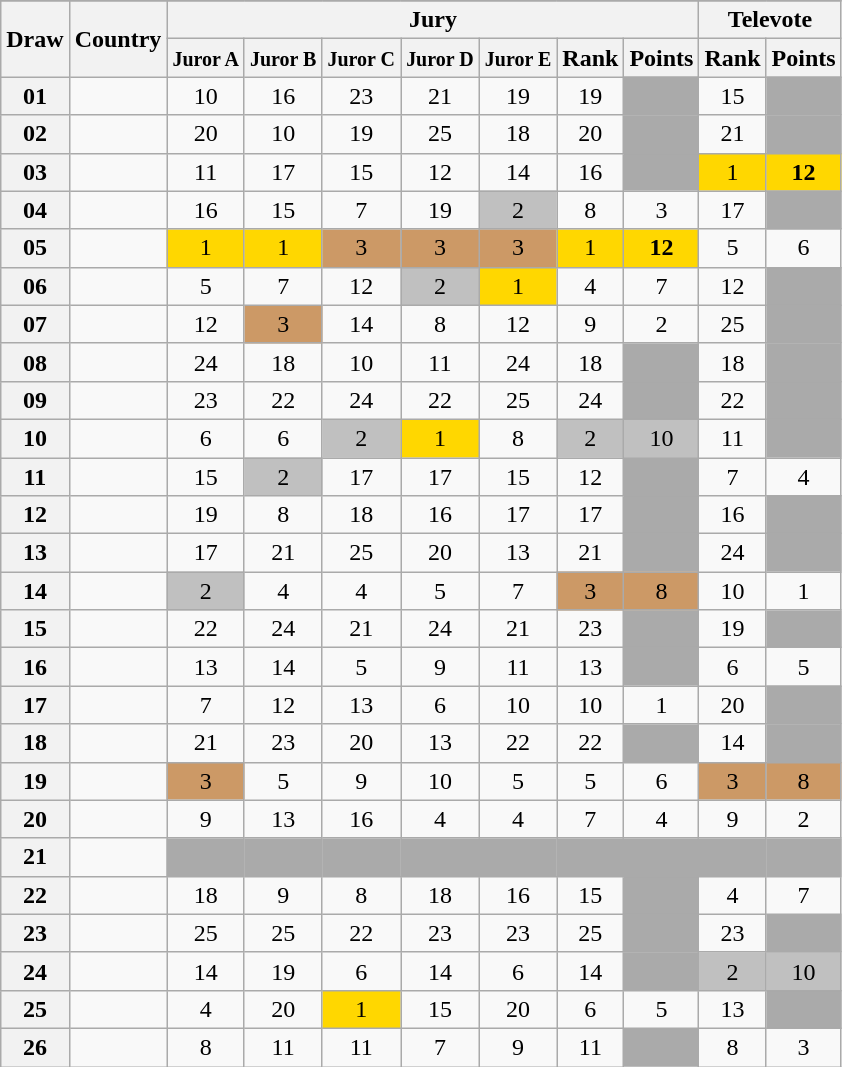<table class="sortable wikitable collapsible plainrowheaders" style="text-align:center;">
<tr>
</tr>
<tr>
<th scope="col" rowspan="2">Draw</th>
<th scope="col" rowspan="2">Country</th>
<th scope="col" colspan="7">Jury</th>
<th scope="col" colspan="2">Televote</th>
</tr>
<tr>
<th scope="col"><small>Juror A</small></th>
<th scope="col"><small>Juror B</small></th>
<th scope="col"><small>Juror C</small></th>
<th scope="col"><small>Juror D</small></th>
<th scope="col"><small>Juror E</small></th>
<th scope="col">Rank</th>
<th scope="col">Points</th>
<th scope="col">Rank</th>
<th scope="col">Points</th>
</tr>
<tr>
<th scope="row" style="text-align:center;">01</th>
<td style="text-align:left;"></td>
<td>10</td>
<td>16</td>
<td>23</td>
<td>21</td>
<td>19</td>
<td>19</td>
<td style="background:#AAAAAA;"></td>
<td>15</td>
<td style="background:#AAAAAA;"></td>
</tr>
<tr>
<th scope="row" style="text-align:center;">02</th>
<td style="text-align:left;"></td>
<td>20</td>
<td>10</td>
<td>19</td>
<td>25</td>
<td>18</td>
<td>20</td>
<td style="background:#AAAAAA;"></td>
<td>21</td>
<td style="background:#AAAAAA;"></td>
</tr>
<tr>
<th scope="row" style="text-align:center;">03</th>
<td style="text-align:left;"></td>
<td>11</td>
<td>17</td>
<td>15</td>
<td>12</td>
<td>14</td>
<td>16</td>
<td style="background:#AAAAAA;"></td>
<td style="background:gold;">1</td>
<td style="background:gold;"><strong>12</strong></td>
</tr>
<tr>
<th scope="row" style="text-align:center;">04</th>
<td style="text-align:left;"></td>
<td>16</td>
<td>15</td>
<td>7</td>
<td>19</td>
<td style="background:silver;">2</td>
<td>8</td>
<td>3</td>
<td>17</td>
<td style="background:#AAAAAA;"></td>
</tr>
<tr>
<th scope="row" style="text-align:center;">05</th>
<td style="text-align:left;"></td>
<td style="background:gold;">1</td>
<td style="background:gold;">1</td>
<td style="background:#CC9966;">3</td>
<td style="background:#CC9966;">3</td>
<td style="background:#CC9966;">3</td>
<td style="background:gold;">1</td>
<td style="background:gold;"><strong>12</strong></td>
<td>5</td>
<td>6</td>
</tr>
<tr>
<th scope="row" style="text-align:center;">06</th>
<td style="text-align:left;"></td>
<td>5</td>
<td>7</td>
<td>12</td>
<td style="background:silver;">2</td>
<td style="background:gold;">1</td>
<td>4</td>
<td>7</td>
<td>12</td>
<td style="background:#AAAAAA;"></td>
</tr>
<tr>
<th scope="row" style="text-align:center;">07</th>
<td style="text-align:left;"></td>
<td>12</td>
<td style="background:#CC9966;">3</td>
<td>14</td>
<td>8</td>
<td>12</td>
<td>9</td>
<td>2</td>
<td>25</td>
<td style="background:#AAAAAA;"></td>
</tr>
<tr>
<th scope="row" style="text-align:center;">08</th>
<td style="text-align:left;"></td>
<td>24</td>
<td>18</td>
<td>10</td>
<td>11</td>
<td>24</td>
<td>18</td>
<td style="background:#AAAAAA;"></td>
<td>18</td>
<td style="background:#AAAAAA;"></td>
</tr>
<tr>
<th scope="row" style="text-align:center;">09</th>
<td style="text-align:left;"></td>
<td>23</td>
<td>22</td>
<td>24</td>
<td>22</td>
<td>25</td>
<td>24</td>
<td style="background:#AAAAAA;"></td>
<td>22</td>
<td style="background:#AAAAAA;"></td>
</tr>
<tr>
<th scope="row" style="text-align:center;">10</th>
<td style="text-align:left;"></td>
<td>6</td>
<td>6</td>
<td style="background:silver;">2</td>
<td style="background:gold;">1</td>
<td>8</td>
<td style="background:silver;">2</td>
<td style="background:silver;">10</td>
<td>11</td>
<td style="background:#AAAAAA;"></td>
</tr>
<tr>
<th scope="row" style="text-align:center;">11</th>
<td style="text-align:left;"></td>
<td>15</td>
<td style="background:silver;">2</td>
<td>17</td>
<td>17</td>
<td>15</td>
<td>12</td>
<td style="background:#AAAAAA;"></td>
<td>7</td>
<td>4</td>
</tr>
<tr>
<th scope="row" style="text-align:center;">12</th>
<td style="text-align:left;"></td>
<td>19</td>
<td>8</td>
<td>18</td>
<td>16</td>
<td>17</td>
<td>17</td>
<td style="background:#AAAAAA;"></td>
<td>16</td>
<td style="background:#AAAAAA;"></td>
</tr>
<tr>
<th scope="row" style="text-align:center;">13</th>
<td style="text-align:left;"></td>
<td>17</td>
<td>21</td>
<td>25</td>
<td>20</td>
<td>13</td>
<td>21</td>
<td style="background:#AAAAAA;"></td>
<td>24</td>
<td style="background:#AAAAAA;"></td>
</tr>
<tr>
<th scope="row" style="text-align:center;">14</th>
<td style="text-align:left;"></td>
<td style="background:silver;">2</td>
<td>4</td>
<td>4</td>
<td>5</td>
<td>7</td>
<td style="background:#CC9966;">3</td>
<td style="background:#CC9966;">8</td>
<td>10</td>
<td>1</td>
</tr>
<tr>
<th scope="row" style="text-align:center;">15</th>
<td style="text-align:left;"></td>
<td>22</td>
<td>24</td>
<td>21</td>
<td>24</td>
<td>21</td>
<td>23</td>
<td style="background:#AAAAAA;"></td>
<td>19</td>
<td style="background:#AAAAAA;"></td>
</tr>
<tr>
<th scope="row" style="text-align:center;">16</th>
<td style="text-align:left;"></td>
<td>13</td>
<td>14</td>
<td>5</td>
<td>9</td>
<td>11</td>
<td>13</td>
<td style="background:#AAAAAA;"></td>
<td>6</td>
<td>5</td>
</tr>
<tr>
<th scope="row" style="text-align:center;">17</th>
<td style="text-align:left;"></td>
<td>7</td>
<td>12</td>
<td>13</td>
<td>6</td>
<td>10</td>
<td>10</td>
<td>1</td>
<td>20</td>
<td style="background:#AAAAAA;"></td>
</tr>
<tr>
<th scope="row" style="text-align:center;">18</th>
<td style="text-align:left;"></td>
<td>21</td>
<td>23</td>
<td>20</td>
<td>13</td>
<td>22</td>
<td>22</td>
<td style="background:#AAAAAA;"></td>
<td>14</td>
<td style="background:#AAAAAA;"></td>
</tr>
<tr>
<th scope="row" style="text-align:center;">19</th>
<td style="text-align:left;"></td>
<td style="background:#CC9966;">3</td>
<td>5</td>
<td>9</td>
<td>10</td>
<td>5</td>
<td>5</td>
<td>6</td>
<td style="background:#CC9966;">3</td>
<td style="background:#CC9966;">8</td>
</tr>
<tr>
<th scope="row" style="text-align:center;">20</th>
<td style="text-align:left;"></td>
<td>9</td>
<td>13</td>
<td>16</td>
<td>4</td>
<td>4</td>
<td>7</td>
<td>4</td>
<td>9</td>
<td>2</td>
</tr>
<tr class="sortbottom">
<th scope="row" style="text-align:center;">21</th>
<td style="text-align:left;"></td>
<td style="background:#AAAAAA;"></td>
<td style="background:#AAAAAA;"></td>
<td style="background:#AAAAAA;"></td>
<td style="background:#AAAAAA;"></td>
<td style="background:#AAAAAA;"></td>
<td style="background:#AAAAAA;"></td>
<td style="background:#AAAAAA;"></td>
<td style="background:#AAAAAA;"></td>
<td style="background:#AAAAAA;"></td>
</tr>
<tr>
<th scope="row" style="text-align:center;">22</th>
<td style="text-align:left;"></td>
<td>18</td>
<td>9</td>
<td>8</td>
<td>18</td>
<td>16</td>
<td>15</td>
<td style="background:#AAAAAA;"></td>
<td>4</td>
<td>7</td>
</tr>
<tr>
<th scope="row" style="text-align:center;">23</th>
<td style="text-align:left;"></td>
<td>25</td>
<td>25</td>
<td>22</td>
<td>23</td>
<td>23</td>
<td>25</td>
<td style="background:#AAAAAA;"></td>
<td>23</td>
<td style="background:#AAAAAA;"></td>
</tr>
<tr>
<th scope="row" style="text-align:center;">24</th>
<td style="text-align:left;"></td>
<td>14</td>
<td>19</td>
<td>6</td>
<td>14</td>
<td>6</td>
<td>14</td>
<td style="background:#AAAAAA;"></td>
<td style="background:silver;">2</td>
<td style="background:silver;">10</td>
</tr>
<tr>
<th scope="row" style="text-align:center;">25</th>
<td style="text-align:left;"></td>
<td>4</td>
<td>20</td>
<td style="background:gold;">1</td>
<td>15</td>
<td>20</td>
<td>6</td>
<td>5</td>
<td>13</td>
<td style="background:#AAAAAA;"></td>
</tr>
<tr>
<th scope="row" style="text-align:center;">26</th>
<td style="text-align:left;"></td>
<td>8</td>
<td>11</td>
<td>11</td>
<td>7</td>
<td>9</td>
<td>11</td>
<td style="background:#AAAAAA;"></td>
<td>8</td>
<td>3</td>
</tr>
</table>
